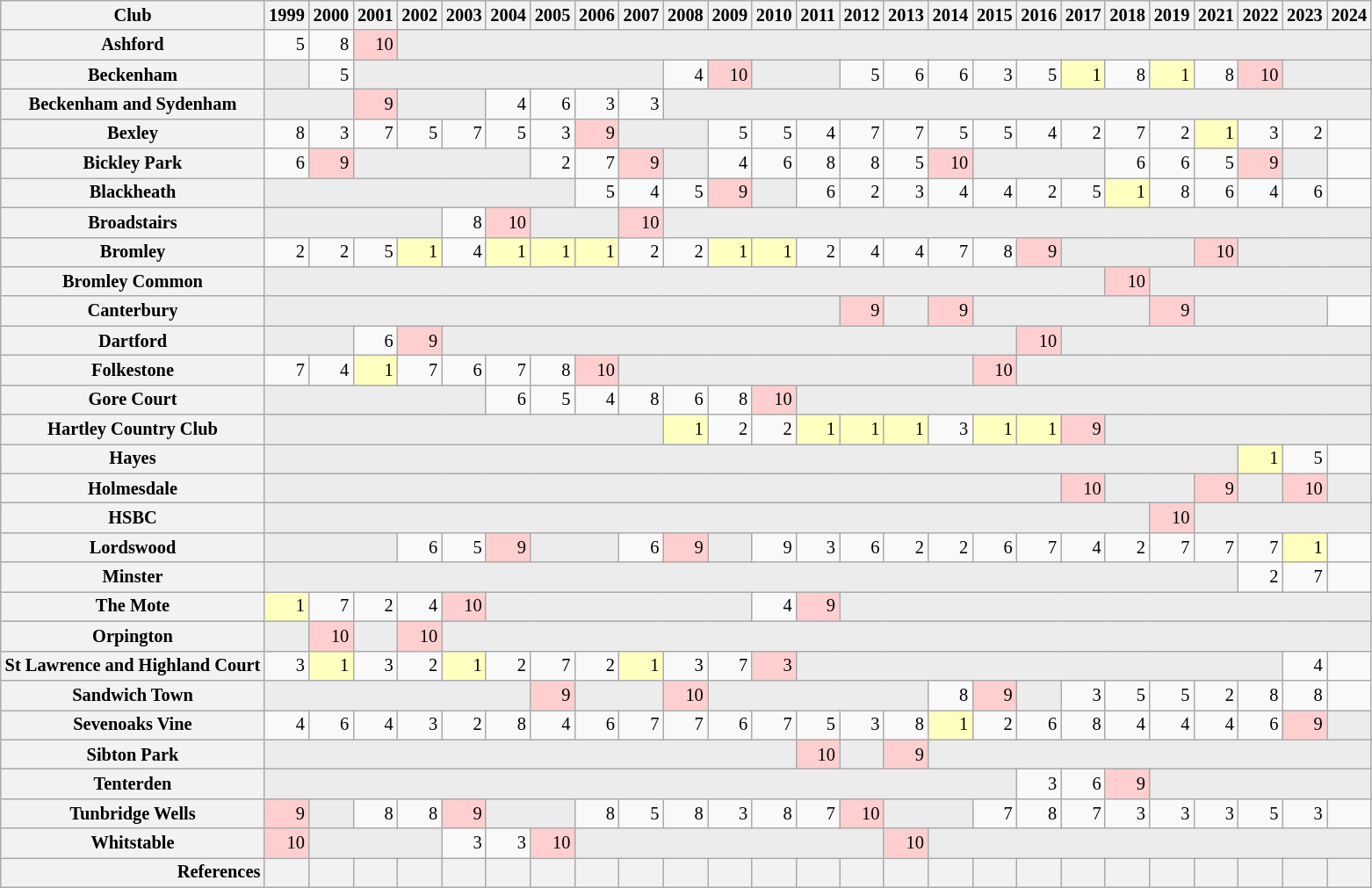<table class="wikitable plainrowheaders" style="font-size:85%; text-align: right;">
<tr>
<th scope="col">Club</th>
<th scope="col">1999</th>
<th scope="col">2000</th>
<th scope="col">2001</th>
<th scope="col">2002</th>
<th scope="col">2003</th>
<th scope="col">2004</th>
<th scope="col">2005</th>
<th scope="col">2006</th>
<th scope="col">2007</th>
<th scope="col">2008</th>
<th scope="col">2009</th>
<th scope="col">2010</th>
<th scope="col">2011</th>
<th scope="col">2012</th>
<th scope="col">2013</th>
<th scope="col">2014</th>
<th scope="col">2015</th>
<th scope="col">2016</th>
<th scope="col">2017</th>
<th scope="col">2018</th>
<th scope="col">2019</th>
<th scope="col">2021</th>
<th scope="col">2022</th>
<th scope="col">2023</th>
<th scope="col">2024</th>
</tr>
<tr>
<th scope="row">Ashford</th>
<td>5</td>
<td>8</td>
<td bgcolor="#ffcfcf">10</td>
<td bgcolor="#ececec" colspan="22"></td>
</tr>
<tr>
<th scope="row">Beckenham</th>
<td bgcolor="#ececec"></td>
<td>5</td>
<td bgcolor="#ececec" colspan="7"></td>
<td>4</td>
<td bgcolor="#ffcfcf">10</td>
<td bgcolor="#ececec" colspan="2"></td>
<td>5</td>
<td>6</td>
<td>6</td>
<td>3</td>
<td>5</td>
<td bgcolor="#ffffbf">1</td>
<td>8</td>
<td bgcolor="#ffffbf">1</td>
<td>8</td>
<td bgcolor="#ffcfcf">10</td>
<td bgcolor="#ececec" colspan="2"></td>
</tr>
<tr>
<th scope="row">Beckenham and Sydenham</th>
<td bgcolor="#ececec" colspan="2"></td>
<td bgcolor="#ffcfcf">9</td>
<td bgcolor="#ececec" colspan="2"></td>
<td>4</td>
<td>6</td>
<td>3</td>
<td>3</td>
<td bgcolor="#ececec" colspan="16"></td>
</tr>
<tr>
<th scope="row">Bexley</th>
<td>8</td>
<td>3</td>
<td>7</td>
<td>5</td>
<td>7</td>
<td>5</td>
<td>3</td>
<td bgcolor="#ffcfcf">9</td>
<td bgcolor="#ececec" colspan="2"></td>
<td>5</td>
<td>5</td>
<td>4</td>
<td>7</td>
<td>7</td>
<td>5</td>
<td>5</td>
<td>4</td>
<td>2</td>
<td>7</td>
<td>2</td>
<td bgcolor="#ffffbf">1</td>
<td>3</td>
<td>2</td>
<td></td>
</tr>
<tr>
<th scope="row">Bickley Park</th>
<td>6</td>
<td bgcolor="#ffcfcf">9</td>
<td bgcolor="#ececec" colspan="4"></td>
<td>2</td>
<td>7</td>
<td bgcolor="#ffcfcf">9</td>
<td bgcolor="#ececec"></td>
<td>4</td>
<td>6</td>
<td>8</td>
<td>8</td>
<td>5</td>
<td bgcolor="#ffcfcf">10</td>
<td bgcolor="#ececec" colspan="3"></td>
<td>6</td>
<td>6</td>
<td>5</td>
<td bgcolor="#ffcfcf">9</td>
<td bgcolor="#ececec"></td>
<td></td>
</tr>
<tr>
<th scope="row">Blackheath</th>
<td bgcolor="#ececec" colspan="7"></td>
<td>5</td>
<td>4</td>
<td>5</td>
<td bgcolor="#ffcfcf">9</td>
<td bgcolor="#ececec"></td>
<td>6</td>
<td>2</td>
<td>3</td>
<td>4</td>
<td>4</td>
<td>2</td>
<td>5</td>
<td bgcolor="#ffffbf">1</td>
<td>8</td>
<td>6</td>
<td>4</td>
<td>6</td>
<td></td>
</tr>
<tr>
<th scope="row">Broadstairs</th>
<td bgcolor="#ececec" colspan="4"></td>
<td>8</td>
<td bgcolor="#ffcfcf">10</td>
<td bgcolor="#ececec" colspan="2"></td>
<td bgcolor="#ffcfcf">10</td>
<td bgcolor="#ececec" colspan="16"></td>
</tr>
<tr>
<th scope="row">Bromley</th>
<td>2</td>
<td>2</td>
<td>5</td>
<td bgcolor="#ffffbf">1</td>
<td>4</td>
<td bgcolor="#ffffbf">1</td>
<td bgcolor="#ffffbf">1</td>
<td bgcolor="#ffffbf">1</td>
<td>2</td>
<td>2</td>
<td bgcolor="#ffffbf">1</td>
<td bgcolor="#ffffbf">1</td>
<td>2</td>
<td>4</td>
<td>4</td>
<td>7</td>
<td>8</td>
<td bgcolor="#ffcfcf">9</td>
<td bgcolor="#ececec" colspan="3"></td>
<td bgcolor="#ffcfcf">10</td>
<td bgcolor="#ececec" colspan="3"></td>
</tr>
<tr>
<th scope="row">Bromley Common</th>
<td bgcolor="#ececec" colspan="19"></td>
<td bgcolor="#ffcfcf">10</td>
<td bgcolor="#ececec" colspan="5"></td>
</tr>
<tr>
<th scope="row">Canterbury</th>
<td bgcolor="#ececec" colspan="13"></td>
<td bgcolor="#ffcfcf">9</td>
<td bgcolor="#ececec"></td>
<td bgcolor="#ffcfcf">9</td>
<td bgcolor="#ececec" colspan="4"></td>
<td bgcolor="#ffcfcf">9</td>
<td bgcolor="#ececec" colspan="3"></td>
<td></td>
</tr>
<tr>
<th scope="row">Dartford</th>
<td bgcolor="#ececec" colspan="2"></td>
<td>6</td>
<td bgcolor="#ffcfcf">9</td>
<td bgcolor="#ececec" colspan="13"></td>
<td bgcolor="#ffcfcf">10</td>
<td bgcolor="#ececec" colspan="7"></td>
</tr>
<tr>
<th scope="row">Folkestone</th>
<td>7</td>
<td>4</td>
<td bgcolor="#ffffbf">1</td>
<td>7</td>
<td>6</td>
<td>7</td>
<td>8</td>
<td bgcolor="#ffcfcf">10</td>
<td bgcolor="#ececec" colspan="8"></td>
<td bgcolor="#ffcfcf">10</td>
<td bgcolor="#ececec" colspan="8"></td>
</tr>
<tr>
<th scope="row">Gore Court</th>
<td bgcolor="#ececec" colspan="5"></td>
<td>6</td>
<td>5</td>
<td>4</td>
<td>8</td>
<td>6</td>
<td>8</td>
<td bgcolor="#ffcfcf">10</td>
<td bgcolor="#ececec" colspan="13"></td>
</tr>
<tr>
<th scope="row">Hartley Country Club</th>
<td bgcolor="#ececec" colspan="9"></td>
<td bgcolor="#ffffbf">1</td>
<td>2</td>
<td>2</td>
<td bgcolor="#ffffbf">1</td>
<td bgcolor="#ffffbf">1</td>
<td bgcolor="#ffffbf">1</td>
<td>3</td>
<td bgcolor="#ffffbf">1</td>
<td bgcolor="#ffffbf">1</td>
<td bgcolor="#ffcfcf">9</td>
<td bgcolor="#ececec" colspan="6"></td>
</tr>
<tr>
<th scope="row">Hayes</th>
<td bgcolor="#ececec" colspan="22"></td>
<td bgcolor="#ffffbf">1</td>
<td>5</td>
<td></td>
</tr>
<tr>
<th scope="row">Holmesdale</th>
<td bgcolor="#ececec" colspan="18"></td>
<td bgcolor="#ffcfcf">10</td>
<td bgcolor="#ececec" colspan="2"></td>
<td bgcolor="#ffcfcf">9</td>
<td bgcolor="#ececec" colspan="1"></td>
<td bgcolor="#ffcfcf">10</td>
<td bgcolor="#ececec" colspan="1"></td>
</tr>
<tr>
<th scope="row">HSBC</th>
<td bgcolor="#ececec" colspan="20"></td>
<td bgcolor="#ffcfcf">10</td>
<td bgcolor="#ececec" colspan="4"></td>
</tr>
<tr>
<th scope="row">Lordswood</th>
<td bgcolor="#ececec" colspan="3"></td>
<td>6</td>
<td>5</td>
<td bgcolor="#ffcfcf">9</td>
<td bgcolor="#ececec" colspan="2"></td>
<td>6</td>
<td bgcolor="#ffcfcf">9</td>
<td bgcolor="#ececec"></td>
<td>9</td>
<td>3</td>
<td>6</td>
<td>2</td>
<td>2</td>
<td>6</td>
<td>7</td>
<td>4</td>
<td>2</td>
<td>7</td>
<td>7</td>
<td>7</td>
<td bgcolor="#ffffbf">1</td>
<td></td>
</tr>
<tr>
<th scope="row">Minster</th>
<td bgcolor="#ececec" colspan="22"></td>
<td>2</td>
<td>7</td>
<td></td>
</tr>
<tr>
<th scope="row">The Mote</th>
<td bgcolor="#ffffbf">1</td>
<td>7</td>
<td>2</td>
<td>4</td>
<td bgcolor="#ffcfcf">10</td>
<td bgcolor="#ececec" colspan="6"></td>
<td>4</td>
<td bgcolor="#ffcfcf">9</td>
<td bgcolor="#ececec" colspan="12"></td>
</tr>
<tr>
<th scope="row">Orpington</th>
<td bgcolor="#ececec"></td>
<td bgcolor="#ffcfcf">10</td>
<td bgcolor="#ececec"></td>
<td bgcolor="#ffcfcf">10</td>
<td bgcolor="#ececec" colspan="21"></td>
</tr>
<tr>
<th scope="row">St Lawrence and Highland Court</th>
<td>3</td>
<td bgcolor="#ffffbf">1</td>
<td>3</td>
<td>2</td>
<td bgcolor="#ffffbf">1</td>
<td>2</td>
<td>7</td>
<td>2</td>
<td bgcolor="#ffffbf">1</td>
<td>3</td>
<td>7</td>
<td bgcolor="#ffcfcf">3</td>
<td bgcolor="#ececec" colspan="11"></td>
<td>4</td>
<td></td>
</tr>
<tr>
<th scope="row">Sandwich Town</th>
<td bgcolor="#ececec" colspan="6"></td>
<td bgcolor="#ffcfcf">9</td>
<td bgcolor="#ececec" colspan="2"></td>
<td bgcolor="#ffcfcf">10</td>
<td bgcolor="#ececec" colspan="5"></td>
<td>8</td>
<td bgcolor="#ffcfcf">9</td>
<td bgcolor="#ececec"></td>
<td>3</td>
<td>5</td>
<td>5</td>
<td>2</td>
<td>8</td>
<td>8</td>
<td></td>
</tr>
<tr>
<th scope="row">Sevenoaks Vine</th>
<td>4</td>
<td>6</td>
<td>4</td>
<td>3</td>
<td>2</td>
<td>8</td>
<td>4</td>
<td>6</td>
<td>7</td>
<td>7</td>
<td>6</td>
<td>7</td>
<td>5</td>
<td>3</td>
<td>8</td>
<td bgcolor="#ffffbf">1</td>
<td>2</td>
<td>6</td>
<td>8</td>
<td>4</td>
<td>4</td>
<td>4</td>
<td>6</td>
<td bgcolor="#ffcfcf">9</td>
<td bgcolor="#ececec" colspan="1"></td>
</tr>
<tr>
<th scope="row">Sibton Park</th>
<td bgcolor="#ececec" colspan="12"></td>
<td bgcolor="#ffcfcf">10</td>
<td bgcolor="#ececec"></td>
<td bgcolor="#ffcfcf">9</td>
<td bgcolor="#ececec" colspan="10"></td>
</tr>
<tr>
<th scope="row">Tenterden</th>
<td bgcolor="#ececec" colspan="17"></td>
<td>3</td>
<td>6</td>
<td bgcolor="#ffcfcf">9</td>
<td bgcolor="#ececec" colspan="5"></td>
</tr>
<tr>
<th scope="row">Tunbridge Wells</th>
<td bgcolor="#ffcfcf">9</td>
<td bgcolor="#ececec"></td>
<td>8</td>
<td>8</td>
<td bgcolor="#ffcfcf">9</td>
<td bgcolor="#ececec" colspan="2"></td>
<td>8</td>
<td>5</td>
<td>8</td>
<td>3</td>
<td>8</td>
<td>7</td>
<td bgcolor="#ffcfcf">10</td>
<td bgcolor="#ececec" colspan="2"></td>
<td>7</td>
<td>8</td>
<td>7</td>
<td>3</td>
<td>3</td>
<td>3</td>
<td>5</td>
<td>3</td>
<td></td>
</tr>
<tr>
<th scope="row">Whitstable</th>
<td bgcolor="#ffcfcf">10</td>
<td bgcolor="#ececec" colspan="3"></td>
<td>3</td>
<td>3</td>
<td bgcolor="#ffcfcf">10</td>
<td bgcolor="#ececec" colspan="7"></td>
<td bgcolor="#ffcfcf">10</td>
<td bgcolor="#ececec" colspan="10"></td>
</tr>
<tr style="text-align: center;">
<th scope="row" style="text-align: right;">References</th>
<th scope="col"></th>
<th scope="col"></th>
<th scope="col"></th>
<th scope="col"></th>
<th scope="col"></th>
<th scope="col"></th>
<th scope="col"></th>
<th scope="col"></th>
<th scope="col"></th>
<th scope="col"></th>
<th scope="col"></th>
<th scope="col"></th>
<th scope="col"></th>
<th scope="col"></th>
<th scope="col"></th>
<th scope="col"></th>
<th scope="col"></th>
<th scope="col"></th>
<th scope="col"></th>
<th scope="col"></th>
<th scope="col"></th>
<th scope="col"></th>
<th scope="col"></th>
<th scope="col"></th>
<th scope="col"></th>
</tr>
</table>
